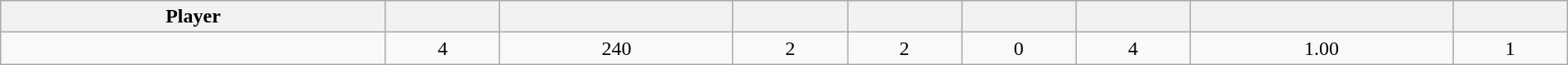<table class="wikitable sortable" style="width:100%;">
<tr style="text-align:center; background:#ddd;">
<th>Player</th>
<th></th>
<th></th>
<th></th>
<th></th>
<th></th>
<th></th>
<th></th>
<th></th>
</tr>
<tr align=center>
<td></td>
<td>4</td>
<td>240</td>
<td>2</td>
<td>2</td>
<td>0</td>
<td>4</td>
<td>1.00</td>
<td>1</td>
</tr>
</table>
